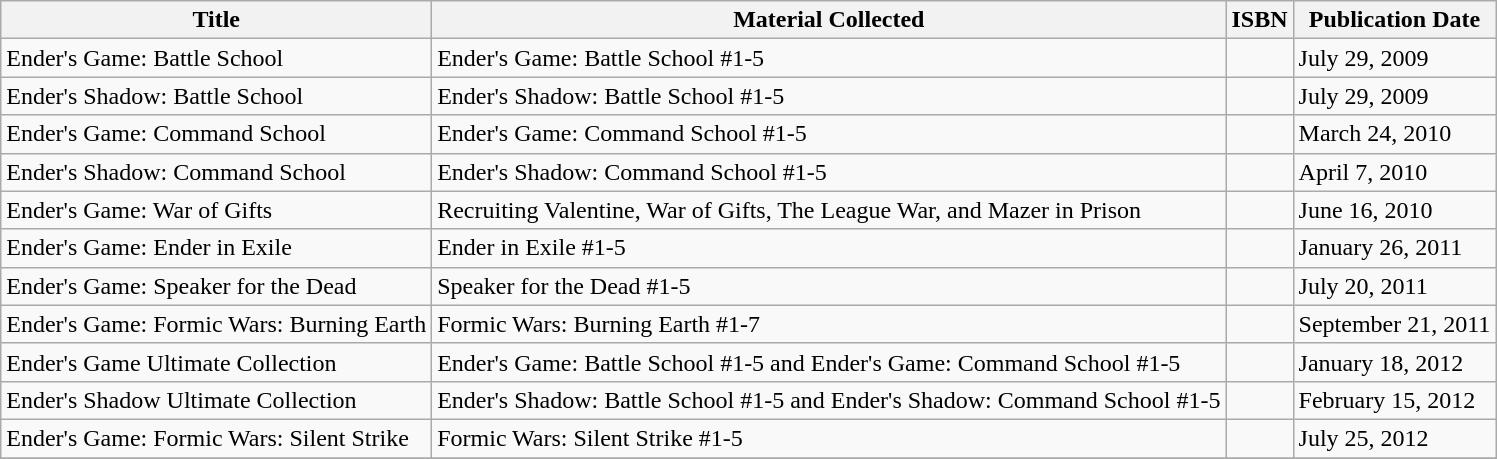<table class="wikitable">
<tr>
<th>Title</th>
<th>Material Collected</th>
<th>ISBN</th>
<th>Publication Date</th>
</tr>
<tr>
<td>Ender's Game: Battle School</td>
<td>Ender's Game: Battle School #1-5</td>
<td></td>
<td>July 29, 2009</td>
</tr>
<tr>
<td>Ender's Shadow: Battle School</td>
<td>Ender's Shadow: Battle School #1-5</td>
<td></td>
<td>July 29, 2009</td>
</tr>
<tr>
<td>Ender's Game: Command School</td>
<td>Ender's Game: Command School #1-5</td>
<td></td>
<td>March 24, 2010</td>
</tr>
<tr>
<td>Ender's Shadow: Command School</td>
<td>Ender's Shadow: Command School #1-5</td>
<td></td>
<td>April 7, 2010</td>
</tr>
<tr>
<td>Ender's Game: War of Gifts</td>
<td>Recruiting Valentine, War of Gifts, The League War, and Mazer in Prison</td>
<td></td>
<td>June 16, 2010</td>
</tr>
<tr>
<td>Ender's Game: Ender in Exile</td>
<td>Ender in Exile #1-5</td>
<td></td>
<td>January 26, 2011</td>
</tr>
<tr>
<td>Ender's Game: Speaker for the Dead</td>
<td>Speaker for the Dead #1-5</td>
<td></td>
<td>July 20, 2011</td>
</tr>
<tr>
<td>Ender's Game: Formic Wars: Burning Earth</td>
<td>Formic Wars: Burning Earth #1-7</td>
<td></td>
<td>September 21, 2011</td>
</tr>
<tr>
<td>Ender's Game Ultimate Collection</td>
<td>Ender's Game: Battle School #1-5 and Ender's Game: Command School #1-5</td>
<td></td>
<td>January 18, 2012</td>
</tr>
<tr>
<td>Ender's Shadow Ultimate Collection</td>
<td>Ender's Shadow: Battle School #1-5 and Ender's Shadow: Command School #1-5</td>
<td></td>
<td>February 15, 2012</td>
</tr>
<tr>
<td>Ender's Game: Formic Wars: Silent Strike</td>
<td>Formic Wars: Silent Strike #1-5</td>
<td></td>
<td>July 25, 2012</td>
</tr>
<tr>
</tr>
</table>
